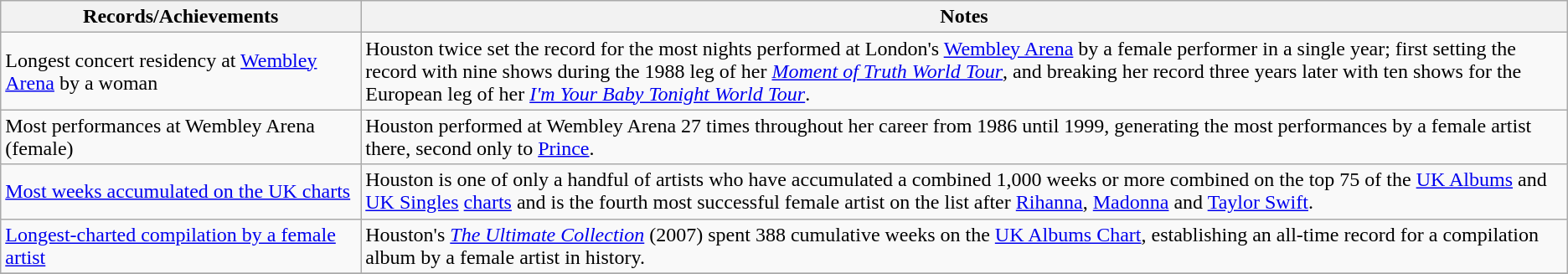<table class="wikitable sortable plainrowheaders">
<tr>
<th scope="col" width=20%>Records/Achievements</th>
<th scope="col" width=67%>Notes</th>
</tr>
<tr>
<td>Longest concert residency at <a href='#'>Wembley Arena</a> by a woman</td>
<td>Houston twice set the record for the most nights performed at London's <a href='#'>Wembley Arena</a> by a female performer in a single year; first setting the record with nine shows during the 1988 leg of her <em><a href='#'>Moment of Truth World Tour</a></em>, and breaking her record three years later with ten shows for the European leg of her <em><a href='#'>I'm Your Baby Tonight World Tour</a></em>.</td>
</tr>
<tr>
<td>Most performances at Wembley Arena (female)</td>
<td>Houston performed at Wembley Arena 27 times throughout her career from 1986 until 1999, generating the most performances by a female artist there, second only to <a href='#'>Prince</a>.</td>
</tr>
<tr>
<td><a href='#'>Most weeks accumulated on the UK charts</a></td>
<td>Houston is one of only a handful of artists who have accumulated a combined 1,000 weeks or more combined on the top 75 of the <a href='#'>UK Albums</a> and <a href='#'>UK Singles</a> <a href='#'>charts</a> and is the fourth most successful female artist on the list after <a href='#'>Rihanna</a>, <a href='#'>Madonna</a> and <a href='#'>Taylor Swift</a>.</td>
</tr>
<tr>
<td><a href='#'>Longest-charted compilation by a female artist</a></td>
<td>Houston's <em><a href='#'>The Ultimate Collection</a></em> (2007) spent 388 cumulative weeks on the <a href='#'>UK Albums Chart</a>, establishing an all-time record for a compilation album by a female artist in history.</td>
</tr>
<tr>
</tr>
</table>
